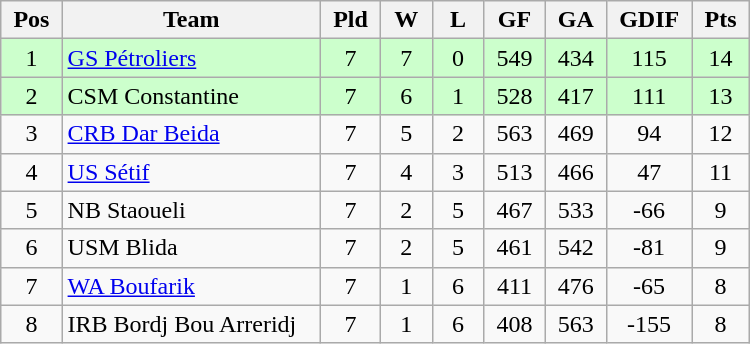<table class=wikitable style="text-align:center" width=500>
<tr>
<th width=5%>Pos</th>
<th width=25%>Team</th>
<th width=5%>Pld</th>
<th width=5%>W</th>
<th width=5%>L</th>
<th width=5%>GF</th>
<th width=5%>GA</th>
<th width=5%>GDIF</th>
<th width=5%>Pts</th>
</tr>
<tr bgcolor=#ccffcc>
<td>1</td>
<td align="left"><a href='#'>GS Pétroliers</a></td>
<td>7</td>
<td>7</td>
<td>0</td>
<td>549</td>
<td>434</td>
<td>115</td>
<td>14</td>
</tr>
<tr bgcolor=#ccffcc>
<td>2</td>
<td align="left">CSM Constantine</td>
<td>7</td>
<td>6</td>
<td>1</td>
<td>528</td>
<td>417</td>
<td>111</td>
<td>13</td>
</tr>
<tr>
<td>3</td>
<td align="left"><a href='#'>CRB Dar Beida</a></td>
<td>7</td>
<td>5</td>
<td>2</td>
<td>563</td>
<td>469</td>
<td>94</td>
<td>12</td>
</tr>
<tr>
<td>4</td>
<td align="left"><a href='#'>US Sétif</a></td>
<td>7</td>
<td>4</td>
<td>3</td>
<td>513</td>
<td>466</td>
<td>47</td>
<td>11</td>
</tr>
<tr>
<td>5</td>
<td align="left">NB Staoueli</td>
<td>7</td>
<td>2</td>
<td>5</td>
<td>467</td>
<td>533</td>
<td>-66</td>
<td>9</td>
</tr>
<tr>
<td>6</td>
<td align="left">USM Blida</td>
<td>7</td>
<td>2</td>
<td>5</td>
<td>461</td>
<td>542</td>
<td>-81</td>
<td>9</td>
</tr>
<tr>
<td>7</td>
<td align="left"><a href='#'>WA Boufarik</a></td>
<td>7</td>
<td>1</td>
<td>6</td>
<td>411</td>
<td>476</td>
<td>-65</td>
<td>8</td>
</tr>
<tr>
<td>8</td>
<td align="left">IRB Bordj Bou Arreridj</td>
<td>7</td>
<td>1</td>
<td>6</td>
<td>408</td>
<td>563</td>
<td>-155</td>
<td>8</td>
</tr>
</table>
